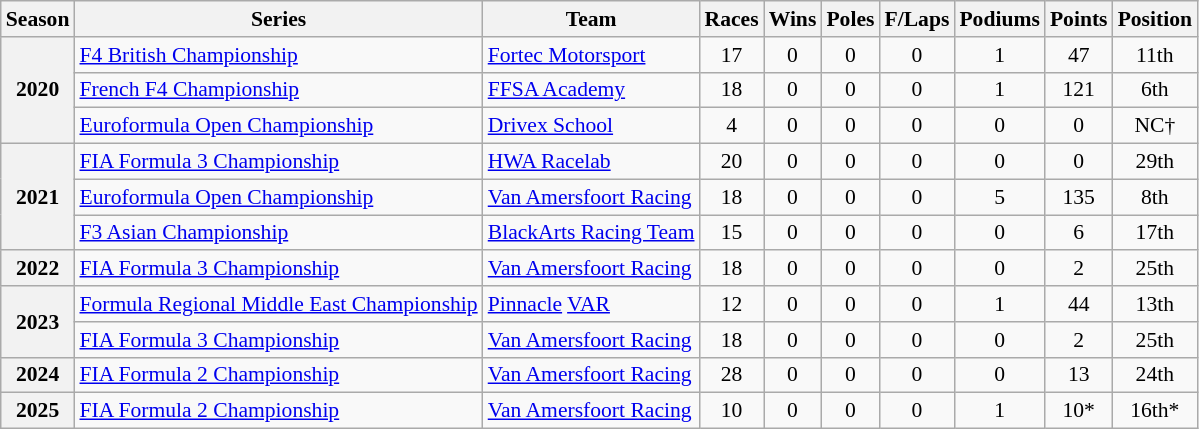<table class="wikitable" style="font-size: 90%; text-align:center;">
<tr>
<th scope="col">Season</th>
<th scope="col">Series</th>
<th scope="col">Team</th>
<th scope="col">Races</th>
<th scope="col">Wins</th>
<th scope="col">Poles</th>
<th scope="col">F/Laps</th>
<th scope="col">Podiums</th>
<th scope="col">Points</th>
<th scope="col">Position</th>
</tr>
<tr>
<th scope="row" rowspan="3">2020</th>
<td style="text-align:left;"><a href='#'>F4 British Championship</a></td>
<td style="text-align:left;"><a href='#'>Fortec Motorsport</a></td>
<td>17</td>
<td>0</td>
<td>0</td>
<td>0</td>
<td>1</td>
<td>47</td>
<td>11th</td>
</tr>
<tr>
<td style="text-align:left;"><a href='#'>French F4 Championship</a></td>
<td style="text-align:left;"><a href='#'>FFSA Academy</a></td>
<td>18</td>
<td>0</td>
<td>0</td>
<td>0</td>
<td>1</td>
<td>121</td>
<td>6th</td>
</tr>
<tr>
<td style="text-align:left;"><a href='#'>Euroformula Open Championship</a></td>
<td style="text-align:left;"><a href='#'>Drivex School</a></td>
<td>4</td>
<td>0</td>
<td>0</td>
<td>0</td>
<td>0</td>
<td>0</td>
<td>NC†</td>
</tr>
<tr>
<th scope="row" rowspan="3">2021</th>
<td style="text-align:left;"><a href='#'>FIA Formula 3 Championship</a></td>
<td style="text-align:left;"><a href='#'>HWA Racelab</a></td>
<td>20</td>
<td>0</td>
<td>0</td>
<td>0</td>
<td>0</td>
<td>0</td>
<td>29th</td>
</tr>
<tr>
<td style="text-align:left;"><a href='#'>Euroformula Open Championship</a></td>
<td style="text-align:left;"><a href='#'>Van Amersfoort Racing</a></td>
<td>18</td>
<td>0</td>
<td>0</td>
<td>0</td>
<td>5</td>
<td>135</td>
<td>8th</td>
</tr>
<tr>
<td style="text-align:left;"><a href='#'>F3 Asian Championship</a></td>
<td style="text-align:left;"><a href='#'>BlackArts Racing Team</a></td>
<td>15</td>
<td>0</td>
<td>0</td>
<td>0</td>
<td>0</td>
<td>6</td>
<td>17th</td>
</tr>
<tr>
<th scope="row">2022</th>
<td style="text-align:left;"><a href='#'>FIA Formula 3 Championship</a></td>
<td style="text-align:left;"><a href='#'>Van Amersfoort Racing</a></td>
<td>18</td>
<td>0</td>
<td>0</td>
<td>0</td>
<td>0</td>
<td>2</td>
<td>25th</td>
</tr>
<tr>
<th scope="row" rowspan="2">2023</th>
<td style="text-align:left;"><a href='#'>Formula Regional Middle East Championship</a></td>
<td style="text-align:left;"><a href='#'>Pinnacle</a> <a href='#'>VAR</a></td>
<td>12</td>
<td>0</td>
<td>0</td>
<td>0</td>
<td>1</td>
<td>44</td>
<td>13th</td>
</tr>
<tr>
<td style="text-align:left;"><a href='#'>FIA Formula 3 Championship</a></td>
<td style="text-align:left;"><a href='#'>Van Amersfoort Racing</a></td>
<td>18</td>
<td>0</td>
<td>0</td>
<td>0</td>
<td>0</td>
<td>2</td>
<td>25th</td>
</tr>
<tr>
<th scope="row">2024</th>
<td style="text-align:left;"><a href='#'>FIA Formula 2 Championship</a></td>
<td style="text-align:left;"><a href='#'>Van Amersfoort Racing</a></td>
<td>28</td>
<td>0</td>
<td>0</td>
<td>0</td>
<td>0</td>
<td>13</td>
<td>24th</td>
</tr>
<tr>
<th scope="row">2025</th>
<td style="text-align:left;"><a href='#'>FIA Formula 2 Championship</a></td>
<td style="text-align:left;"><a href='#'>Van Amersfoort Racing</a></td>
<td>10</td>
<td>0</td>
<td>0</td>
<td>0</td>
<td>1</td>
<td>10*</td>
<td>16th*</td>
</tr>
</table>
